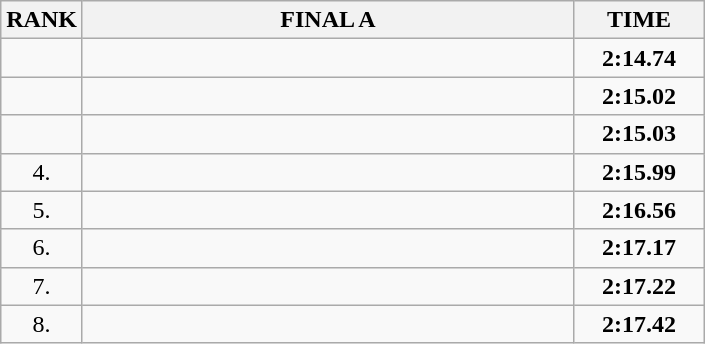<table class="wikitable">
<tr>
<th>RANK</th>
<th style="width: 20em">FINAL A</th>
<th style="width: 5em">TIME</th>
</tr>
<tr>
<td align="center"></td>
<td></td>
<td align="center"><strong>2:14.74</strong></td>
</tr>
<tr>
<td align="center"></td>
<td></td>
<td align="center"><strong>2:15.02</strong></td>
</tr>
<tr>
<td align="center"></td>
<td></td>
<td align="center"><strong>2:15.03</strong></td>
</tr>
<tr>
<td align="center">4.</td>
<td></td>
<td align="center"><strong>2:15.99</strong></td>
</tr>
<tr>
<td align="center">5.</td>
<td></td>
<td align="center"><strong>2:16.56</strong></td>
</tr>
<tr>
<td align="center">6.</td>
<td></td>
<td align="center"><strong>2:17.17</strong></td>
</tr>
<tr>
<td align="center">7.</td>
<td></td>
<td align="center"><strong>2:17.22</strong></td>
</tr>
<tr>
<td align="center">8.</td>
<td></td>
<td align="center"><strong>2:17.42</strong></td>
</tr>
</table>
